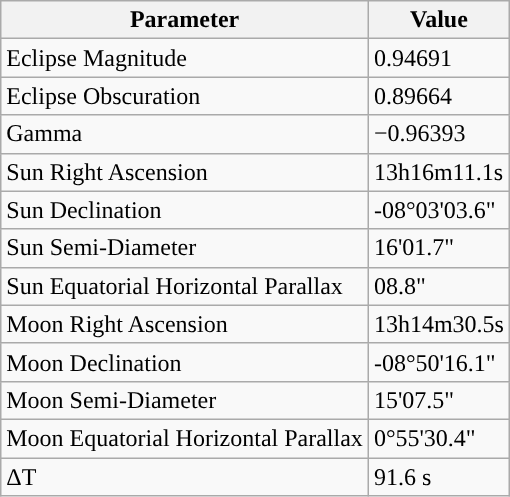<table class="wikitable">
<tr>
<th>Parameter</th>
<th>Value</th>
</tr>
<tr>
<td>Eclipse Magnitude</td>
<td>0.94691</td>
</tr>
<tr>
<td>Eclipse Obscuration</td>
<td>0.89664</td>
</tr>
<tr>
<td>Gamma</td>
<td>−0.96393</td>
</tr>
<tr>
<td>Sun Right Ascension</td>
<td>13h16m11.1s</td>
</tr>
<tr>
<td>Sun Declination</td>
<td>-08°03'03.6"</td>
</tr>
<tr>
<td>Sun Semi-Diameter</td>
<td>16'01.7"</td>
</tr>
<tr>
<td>Sun Equatorial Horizontal Parallax</td>
<td>08.8"</td>
</tr>
<tr>
<td>Moon Right Ascension</td>
<td>13h14m30.5s</td>
</tr>
<tr>
<td>Moon Declination</td>
<td>-08°50'16.1"</td>
</tr>
<tr>
<td>Moon Semi-Diameter</td>
<td>15'07.5"</td>
</tr>
<tr>
<td>Moon Equatorial Horizontal Parallax</td>
<td>0°55'30.4"</td>
</tr>
<tr>
<td>ΔT</td>
<td>91.6 s</td>
</tr>
</table>
